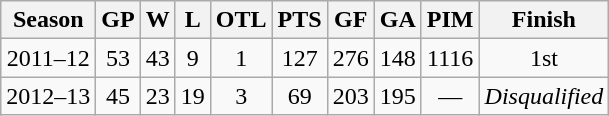<table class="wikitable" style="text-align:center">
<tr>
<th>Season</th>
<th>GP</th>
<th>W</th>
<th>L</th>
<th>OTL</th>
<th>PTS</th>
<th>GF</th>
<th>GA</th>
<th>PIM</th>
<th>Finish</th>
</tr>
<tr>
<td>2011–12</td>
<td>53</td>
<td>43</td>
<td>9</td>
<td>1</td>
<td>127</td>
<td>276</td>
<td>148</td>
<td>1116</td>
<td>1st</td>
</tr>
<tr>
<td>2012–13</td>
<td>45</td>
<td>23</td>
<td>19</td>
<td>3</td>
<td>69</td>
<td>203</td>
<td>195</td>
<td>—</td>
<td><em>Disqualified</em></td>
</tr>
</table>
